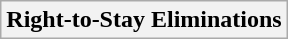<table class="wikitable" style="margin:1em auto;">
<tr>
<th rowspan="2">Right-to-Stay Eliminations</th>
</tr>
</table>
